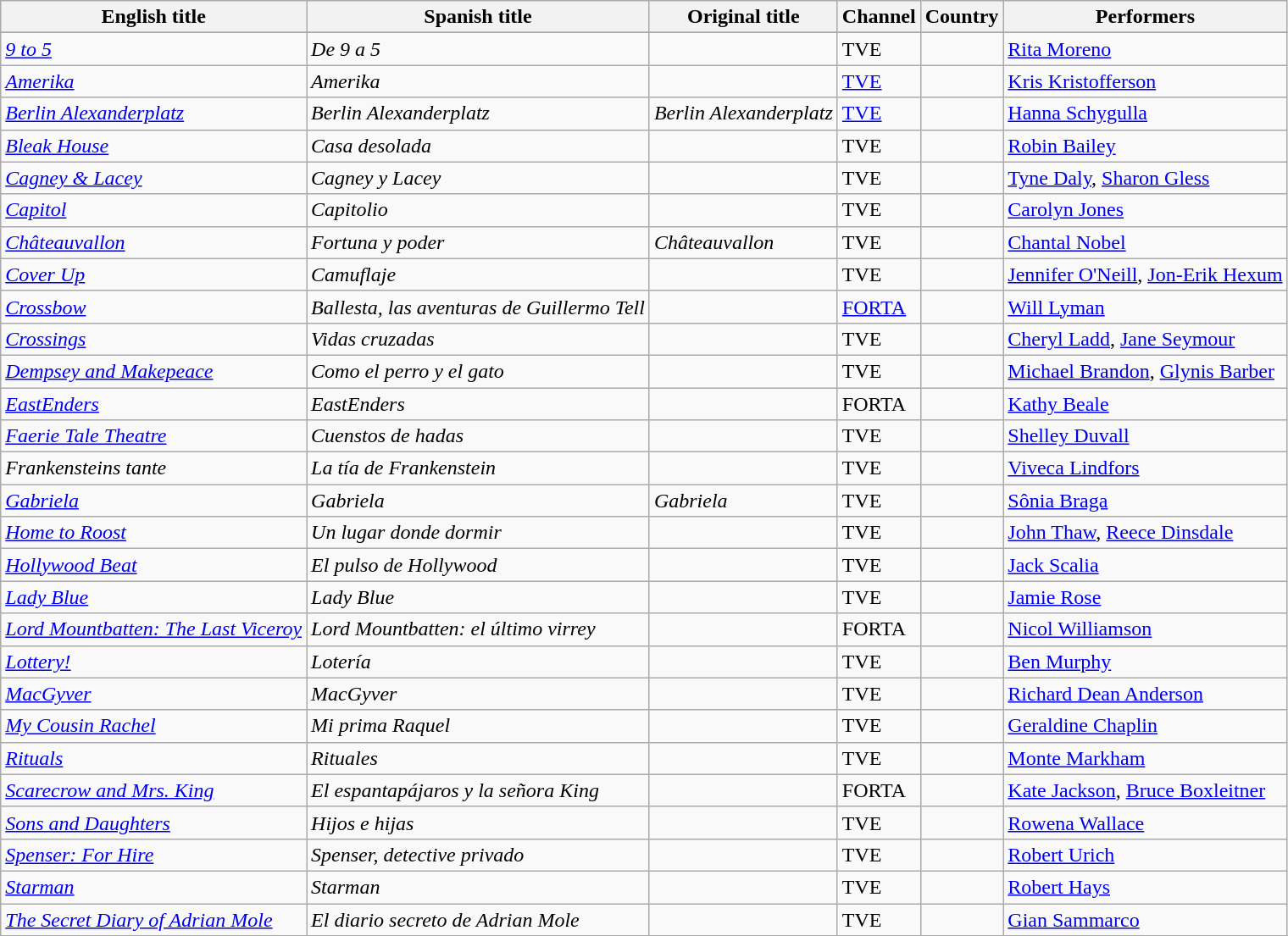<table class="wikitable sortable">
<tr bgcolor="#ececec" valign=top>
<th>English title</th>
<th>Spanish title</th>
<th>Original title</th>
<th>Channel</th>
<th>Country</th>
<th>Performers</th>
</tr>
<tr>
</tr>
<tr>
<td><em> <a href='#'>9 to 5</a></em></td>
<td><em>De 9 a 5</em></td>
<td></td>
<td>TVE</td>
<td></td>
<td><a href='#'>Rita Moreno</a></td>
</tr>
<tr>
<td><em> <a href='#'>Amerika</a></em></td>
<td><em>Amerika</em></td>
<td></td>
<td><a href='#'>TVE</a></td>
<td></td>
<td><a href='#'>Kris Kristofferson</a></td>
</tr>
<tr>
<td><em> <a href='#'>Berlin Alexanderplatz</a></em></td>
<td><em>Berlin Alexanderplatz</em></td>
<td><em>Berlin Alexanderplatz</em></td>
<td><a href='#'>TVE</a></td>
<td></td>
<td><a href='#'>Hanna Schygulla</a></td>
</tr>
<tr>
<td><em> <a href='#'>Bleak House</a></em></td>
<td><em>Casa desolada</em></td>
<td></td>
<td>TVE</td>
<td></td>
<td><a href='#'>Robin Bailey</a></td>
</tr>
<tr>
<td><em> <a href='#'>Cagney & Lacey</a></em></td>
<td><em>Cagney y Lacey</em></td>
<td></td>
<td>TVE</td>
<td></td>
<td><a href='#'>Tyne Daly</a>, <a href='#'>Sharon Gless</a></td>
</tr>
<tr>
<td><em> <a href='#'>Capitol</a></em></td>
<td><em>Capitolio</em></td>
<td></td>
<td>TVE</td>
<td></td>
<td><a href='#'>Carolyn Jones</a></td>
</tr>
<tr>
<td><em> <a href='#'>Châteauvallon</a></em></td>
<td><em>Fortuna y poder</em></td>
<td><em>Châteauvallon</em></td>
<td>TVE</td>
<td></td>
<td><a href='#'>Chantal Nobel</a></td>
</tr>
<tr>
<td><em> <a href='#'>Cover Up</a></em></td>
<td><em>Camuflaje</em></td>
<td></td>
<td>TVE</td>
<td></td>
<td><a href='#'>Jennifer O'Neill</a>, <a href='#'>Jon-Erik Hexum</a></td>
</tr>
<tr>
<td><em> <a href='#'>Crossbow</a></em></td>
<td><em>Ballesta, las aventuras de Guillermo Tell</em></td>
<td></td>
<td><a href='#'>FORTA</a></td>
<td></td>
<td><a href='#'>Will Lyman</a></td>
</tr>
<tr>
<td><em> <a href='#'>Crossings</a></em></td>
<td><em>Vidas cruzadas</em></td>
<td></td>
<td>TVE</td>
<td></td>
<td><a href='#'>Cheryl Ladd</a>, <a href='#'>Jane Seymour</a></td>
</tr>
<tr>
<td><em> <a href='#'>Dempsey and Makepeace</a></em></td>
<td><em>Como el perro y el gato</em></td>
<td></td>
<td>TVE</td>
<td></td>
<td><a href='#'>Michael Brandon</a>, <a href='#'>Glynis Barber</a></td>
</tr>
<tr>
<td><em> <a href='#'>EastEnders</a></em></td>
<td><em>EastEnders</em></td>
<td></td>
<td>FORTA</td>
<td></td>
<td><a href='#'>Kathy Beale</a></td>
</tr>
<tr>
<td><em> <a href='#'>Faerie Tale Theatre</a></em></td>
<td><em>Cuenstos de hadas</em></td>
<td></td>
<td>TVE</td>
<td></td>
<td><a href='#'>Shelley Duvall</a></td>
</tr>
<tr>
<td><em> Frankensteins tante</em></td>
<td><em>La tía de Frankenstein</em></td>
<td></td>
<td>TVE</td>
<td></td>
<td><a href='#'>Viveca Lindfors</a></td>
</tr>
<tr>
<td><em> <a href='#'>Gabriela</a></em></td>
<td><em>Gabriela</em></td>
<td><em>Gabriela</em></td>
<td>TVE</td>
<td></td>
<td><a href='#'>Sônia Braga</a></td>
</tr>
<tr>
<td><em> <a href='#'>Home to Roost</a></em></td>
<td><em>Un lugar donde dormir</em></td>
<td></td>
<td>TVE</td>
<td></td>
<td><a href='#'>John Thaw</a>, <a href='#'>Reece Dinsdale</a></td>
</tr>
<tr>
<td><em> <a href='#'>Hollywood Beat</a></em></td>
<td><em>El pulso de Hollywood</em></td>
<td></td>
<td>TVE</td>
<td></td>
<td><a href='#'>Jack Scalia</a></td>
</tr>
<tr>
<td><em> <a href='#'>Lady Blue</a></em></td>
<td><em>Lady Blue</em></td>
<td></td>
<td>TVE</td>
<td></td>
<td><a href='#'>Jamie Rose</a></td>
</tr>
<tr>
<td><em> <a href='#'>Lord Mountbatten: The Last Viceroy</a></em></td>
<td><em>Lord Mountbatten: el último virrey</em></td>
<td></td>
<td>FORTA</td>
<td></td>
<td><a href='#'>Nicol Williamson</a></td>
</tr>
<tr>
<td><em> <a href='#'>Lottery!</a></em></td>
<td><em>Lotería</em></td>
<td></td>
<td>TVE</td>
<td></td>
<td><a href='#'>Ben Murphy</a></td>
</tr>
<tr>
<td><em> <a href='#'>MacGyver</a></em></td>
<td><em>MacGyver</em></td>
<td></td>
<td>TVE</td>
<td></td>
<td><a href='#'>Richard Dean Anderson</a></td>
</tr>
<tr>
<td><em> <a href='#'>My Cousin Rachel</a></em></td>
<td><em>Mi prima Raquel</em></td>
<td></td>
<td>TVE</td>
<td></td>
<td><a href='#'>Geraldine Chaplin</a></td>
</tr>
<tr>
<td><em> <a href='#'>Rituals</a></em></td>
<td><em>Rituales</em></td>
<td></td>
<td>TVE</td>
<td></td>
<td><a href='#'>Monte Markham</a></td>
</tr>
<tr>
<td><em> <a href='#'>Scarecrow and Mrs. King</a></em></td>
<td><em>El espantapájaros y la señora King</em></td>
<td></td>
<td>FORTA</td>
<td></td>
<td><a href='#'>Kate Jackson</a>, <a href='#'>Bruce Boxleitner</a></td>
</tr>
<tr>
<td><em> <a href='#'>Sons and Daughters</a></em></td>
<td><em>Hijos e hijas</em></td>
<td></td>
<td>TVE</td>
<td></td>
<td><a href='#'>Rowena Wallace</a></td>
</tr>
<tr>
<td><em> <a href='#'>Spenser: For Hire</a></em></td>
<td><em>Spenser, detective privado</em></td>
<td></td>
<td>TVE</td>
<td></td>
<td><a href='#'>Robert Urich</a></td>
</tr>
<tr>
<td><em> <a href='#'>Starman</a></em></td>
<td><em>Starman</em></td>
<td></td>
<td>TVE</td>
<td></td>
<td><a href='#'>Robert Hays</a></td>
</tr>
<tr>
<td><em> <a href='#'>The Secret Diary of Adrian Mole</a></em></td>
<td><em>El diario secreto de Adrian Mole</em></td>
<td></td>
<td>TVE</td>
<td></td>
<td><a href='#'>Gian Sammarco</a></td>
</tr>
<tr>
</tr>
</table>
